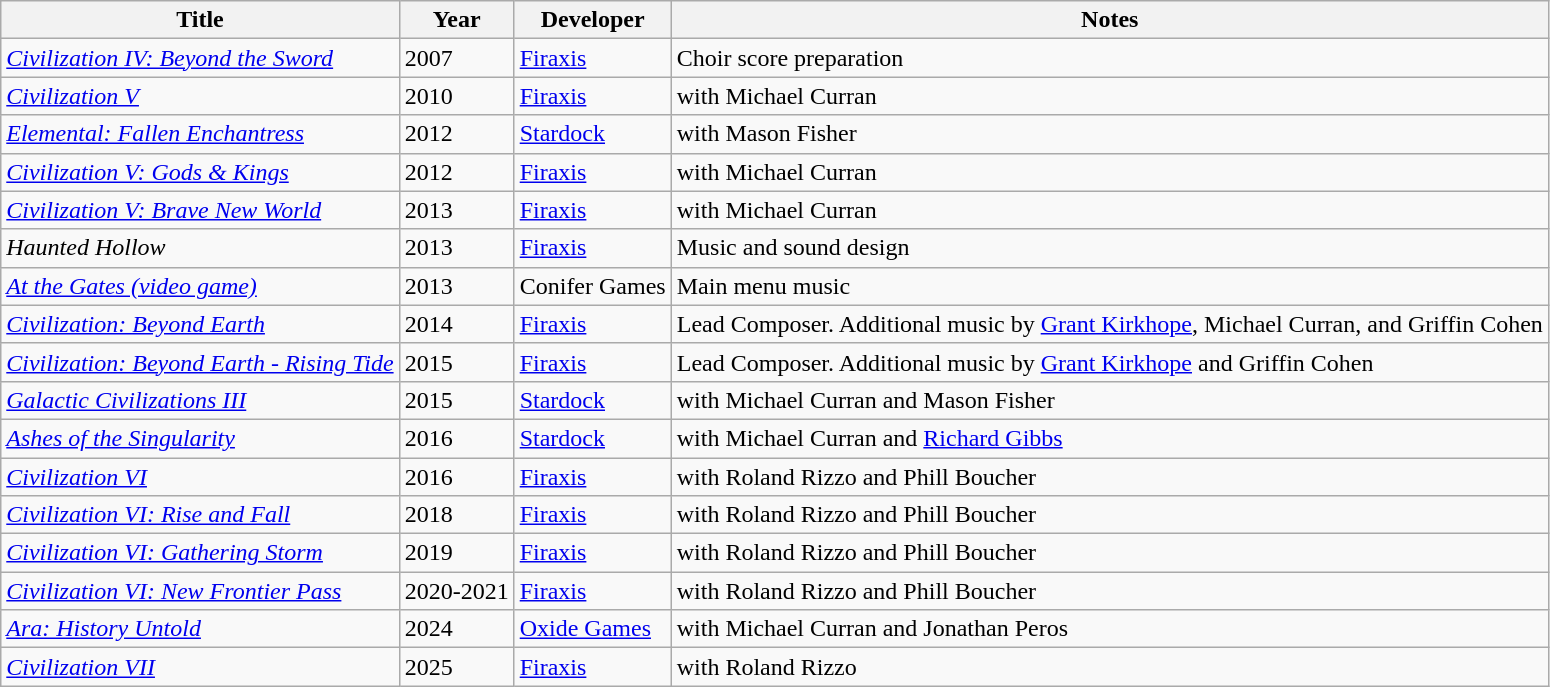<table class="wikitable">
<tr>
<th>Title</th>
<th>Year</th>
<th>Developer</th>
<th>Notes</th>
</tr>
<tr>
<td><em><a href='#'>Civilization IV: Beyond the Sword</a></em></td>
<td>2007</td>
<td><a href='#'>Firaxis</a></td>
<td>Choir score preparation</td>
</tr>
<tr>
<td><em><a href='#'>Civilization V</a></em></td>
<td>2010</td>
<td><a href='#'>Firaxis</a></td>
<td>with Michael Curran</td>
</tr>
<tr>
<td><em><a href='#'>Elemental: Fallen Enchantress</a></em></td>
<td>2012</td>
<td><a href='#'>Stardock</a></td>
<td>with Mason Fisher</td>
</tr>
<tr>
<td><em><a href='#'>Civilization V: Gods & Kings</a></em></td>
<td>2012</td>
<td><a href='#'>Firaxis</a></td>
<td>with Michael Curran</td>
</tr>
<tr>
<td><em><a href='#'>Civilization V: Brave New World</a></em></td>
<td>2013</td>
<td><a href='#'>Firaxis</a></td>
<td>with Michael Curran</td>
</tr>
<tr>
<td><em>Haunted Hollow</em></td>
<td>2013</td>
<td><a href='#'>Firaxis</a></td>
<td>Music and sound design</td>
</tr>
<tr>
<td><em><a href='#'>At the Gates (video game)</a></em></td>
<td>2013</td>
<td>Conifer Games</td>
<td>Main menu music</td>
</tr>
<tr>
<td><em><a href='#'>Civilization: Beyond Earth</a></em></td>
<td>2014</td>
<td><a href='#'>Firaxis</a></td>
<td>Lead Composer.  Additional music by <a href='#'>Grant Kirkhope</a>, Michael Curran, and Griffin Cohen</td>
</tr>
<tr>
<td><em><a href='#'>Civilization: Beyond Earth - Rising Tide</a></em></td>
<td>2015</td>
<td><a href='#'>Firaxis</a></td>
<td>Lead Composer.  Additional music by <a href='#'>Grant Kirkhope</a> and Griffin Cohen</td>
</tr>
<tr>
<td><em><a href='#'>Galactic Civilizations III</a></em></td>
<td>2015</td>
<td><a href='#'>Stardock</a></td>
<td>with Michael Curran and Mason Fisher</td>
</tr>
<tr>
<td><em><a href='#'>Ashes of the Singularity</a></em></td>
<td>2016</td>
<td><a href='#'>Stardock</a></td>
<td>with Michael Curran and <a href='#'>Richard Gibbs</a></td>
</tr>
<tr>
<td><em><a href='#'>Civilization VI</a></em></td>
<td>2016</td>
<td><a href='#'>Firaxis</a></td>
<td>with Roland Rizzo and Phill Boucher</td>
</tr>
<tr>
<td><em><a href='#'>Civilization VI: Rise and Fall</a></em></td>
<td>2018</td>
<td><a href='#'>Firaxis</a></td>
<td>with Roland Rizzo and Phill Boucher</td>
</tr>
<tr>
<td><em><a href='#'>Civilization VI: Gathering Storm</a></em></td>
<td>2019</td>
<td><a href='#'>Firaxis</a></td>
<td>with Roland Rizzo and Phill Boucher</td>
</tr>
<tr>
<td><em><a href='#'>Civilization VI: New Frontier Pass</a></em></td>
<td>2020-2021</td>
<td><a href='#'>Firaxis</a></td>
<td>with Roland Rizzo and Phill Boucher</td>
</tr>
<tr>
<td><em><a href='#'>Ara: History Untold</a></em></td>
<td>2024</td>
<td><a href='#'>Oxide Games</a></td>
<td>with Michael Curran and Jonathan Peros</td>
</tr>
<tr>
<td><em><a href='#'>Civilization VII</a></em></td>
<td>2025</td>
<td><a href='#'>Firaxis</a></td>
<td>with Roland Rizzo</td>
</tr>
</table>
